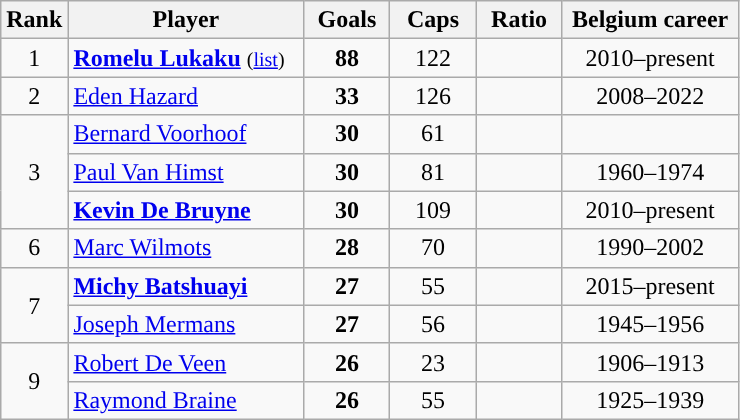<table class="wikitable sortable" style="text-align:center;">
<tr>
<th style="width:30px;">Rank</th>
<th style="width:150px;">Player</th>
<th style="width:50px;">Goals</th>
<th style="width:50px;">Caps</th>
<th style="width:50px;">Ratio</th>
<th style="width:110px;">Belgium career</th>
</tr>
<tr>
<td>1</td>
<td style="text-align:left"><strong><a href='#'>Romelu Lukaku</a></strong> <small>(<a href='#'>list</a>)</small></td>
<td><strong>88</strong></td>
<td>122</td>
<td></td>
<td>2010–present</td>
</tr>
<tr>
<td>2</td>
<td style="text-align:left"><a href='#'>Eden Hazard</a></td>
<td><strong>33</strong></td>
<td>126</td>
<td></td>
<td>2008–2022</td>
</tr>
<tr>
<td rowspan="3">3</td>
<td style="text-align:left;"><a href='#'>Bernard Voorhoof</a></td>
<td><strong>30</strong></td>
<td>61</td>
<td></td>
<td></td>
</tr>
<tr>
<td style="text-align:left;"><a href='#'>Paul Van Himst</a></td>
<td><strong>30</strong></td>
<td>81</td>
<td></td>
<td>1960–1974</td>
</tr>
<tr>
<td style="text-align:left;"><strong><a href='#'>Kevin De Bruyne</a></strong></td>
<td><strong>30</strong></td>
<td>109</td>
<td></td>
<td>2010–present</td>
</tr>
<tr>
<td>6</td>
<td style="text-align:left;"><a href='#'>Marc Wilmots</a></td>
<td><strong>28</strong></td>
<td>70</td>
<td></td>
<td>1990–2002</td>
</tr>
<tr>
<td rowspan=2>7</td>
<td style="text-align:left;"><strong><a href='#'>Michy Batshuayi</a></strong></td>
<td><strong>27</strong></td>
<td>55</td>
<td></td>
<td>2015–present</td>
</tr>
<tr>
<td style="text-align:left;"><a href='#'>Joseph Mermans</a></td>
<td><strong>27</strong></td>
<td>56</td>
<td></td>
<td>1945–1956</td>
</tr>
<tr>
<td rowspan=2>9</td>
<td style="text-align:left;"><a href='#'>Robert De Veen</a></td>
<td><strong>26</strong></td>
<td>23</td>
<td></td>
<td>1906–1913</td>
</tr>
<tr>
<td style="text-align:left;"><a href='#'>Raymond Braine</a></td>
<td><strong>26</strong></td>
<td>55</td>
<td></td>
<td>1925–1939</td>
</tr>
</table>
